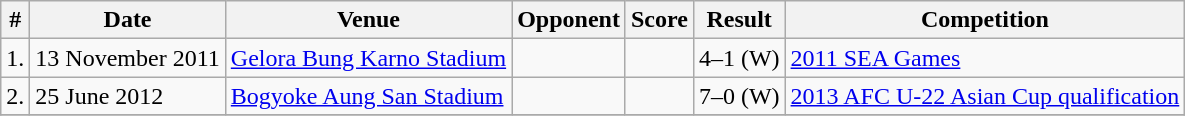<table class="wikitable">
<tr>
<th>#</th>
<th>Date</th>
<th>Venue</th>
<th>Opponent</th>
<th>Score</th>
<th>Result</th>
<th>Competition</th>
</tr>
<tr>
<td>1.</td>
<td>13 November 2011</td>
<td><a href='#'>Gelora Bung Karno Stadium</a></td>
<td></td>
<td></td>
<td>4–1 (W)</td>
<td><a href='#'>2011 SEA Games</a></td>
</tr>
<tr>
<td>2.</td>
<td>25 June 2012</td>
<td><a href='#'>Bogyoke Aung San Stadium</a></td>
<td></td>
<td></td>
<td>7–0 (W)</td>
<td><a href='#'>2013 AFC U-22 Asian Cup qualification</a></td>
</tr>
<tr>
</tr>
</table>
